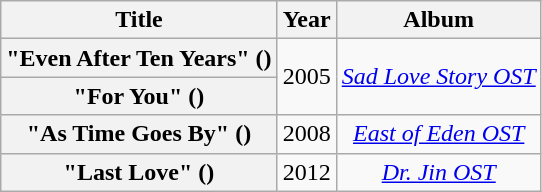<table class="wikitable plainrowheaders" style="text-align:center;">
<tr>
<th scope="col" rowspan="1">Title</th>
<th scope="col" rowspan="1">Year</th>
<th scope="col" rowspan="1">Album</th>
</tr>
<tr>
<th scope="row">"Even After Ten Years" ()</th>
<td rowspan="2">2005</td>
<td rowspan="2"><em><a href='#'>Sad Love Story OST</a></em></td>
</tr>
<tr>
<th scope="row">"For You" ()</th>
</tr>
<tr>
<th scope="row">"As Time Goes By" ()</th>
<td>2008</td>
<td><em><a href='#'>East of Eden OST</a></em></td>
</tr>
<tr>
<th scope="row">"Last Love" ()</th>
<td>2012</td>
<td><a href='#'><em>Dr. Jin OST</em></a></td>
</tr>
</table>
